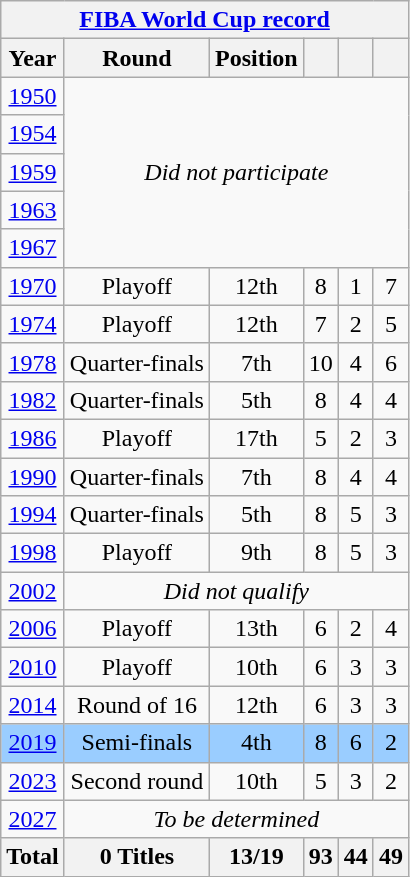<table class="wikitable" style="text-align: center;">
<tr>
<th colspan=10><a href='#'>FIBA World Cup record</a></th>
</tr>
<tr>
<th>Year</th>
<th>Round</th>
<th>Position</th>
<th></th>
<th></th>
<th></th>
</tr>
<tr>
<td> <a href='#'>1950</a></td>
<td colspan="6" rowspan=5><em>Did not participate</em></td>
</tr>
<tr>
<td> <a href='#'>1954</a></td>
</tr>
<tr>
<td> <a href='#'>1959</a></td>
</tr>
<tr>
<td> <a href='#'>1963</a></td>
</tr>
<tr>
<td> <a href='#'>1967</a></td>
</tr>
<tr>
<td> <a href='#'>1970</a></td>
<td>Playoff</td>
<td>12th</td>
<td>8</td>
<td>1</td>
<td>7</td>
</tr>
<tr>
<td> <a href='#'>1974</a></td>
<td>Playoff</td>
<td>12th</td>
<td>7</td>
<td>2</td>
<td>5</td>
</tr>
<tr>
<td> <a href='#'>1978</a></td>
<td>Quarter-finals</td>
<td>7th</td>
<td>10</td>
<td>4</td>
<td>6</td>
</tr>
<tr>
<td> <a href='#'>1982</a></td>
<td>Quarter-finals</td>
<td>5th</td>
<td>8</td>
<td>4</td>
<td>4</td>
</tr>
<tr>
<td> <a href='#'>1986</a></td>
<td>Playoff</td>
<td>17th</td>
<td>5</td>
<td>2</td>
<td>3</td>
</tr>
<tr>
<td> <a href='#'>1990</a></td>
<td>Quarter-finals</td>
<td>7th</td>
<td>8</td>
<td>4</td>
<td>4</td>
</tr>
<tr>
<td> <a href='#'>1994</a></td>
<td>Quarter-finals</td>
<td>5th</td>
<td>8</td>
<td>5</td>
<td>3</td>
</tr>
<tr>
<td> <a href='#'>1998</a></td>
<td>Playoff</td>
<td>9th</td>
<td>8</td>
<td>5</td>
<td>3</td>
</tr>
<tr>
<td> <a href='#'>2002</a></td>
<td colspan="6"><em>Did not qualify</em></td>
</tr>
<tr>
<td> <a href='#'>2006</a></td>
<td>Playoff</td>
<td>13th</td>
<td>6</td>
<td>2</td>
<td>4</td>
</tr>
<tr>
<td> <a href='#'>2010</a></td>
<td>Playoff</td>
<td>10th</td>
<td>6</td>
<td>3</td>
<td>3</td>
</tr>
<tr>
<td> <a href='#'>2014</a></td>
<td>Round of 16</td>
<td>12th</td>
<td>6</td>
<td>3</td>
<td>3</td>
</tr>
<tr style="background:#9acdff;">
<td> <a href='#'>2019</a></td>
<td>Semi-finals</td>
<td>4th</td>
<td>8</td>
<td>6</td>
<td>2</td>
</tr>
<tr>
<td> <a href='#'>2023</a></td>
<td>Second round</td>
<td>10th</td>
<td>5</td>
<td>3</td>
<td>2</td>
</tr>
<tr>
<td> <a href='#'>2027</a></td>
<td colspan=5><em>To be determined</em></td>
</tr>
<tr>
<th>Total</th>
<th>0 Titles</th>
<th>13/19</th>
<th>93</th>
<th>44</th>
<th>49</th>
</tr>
</table>
